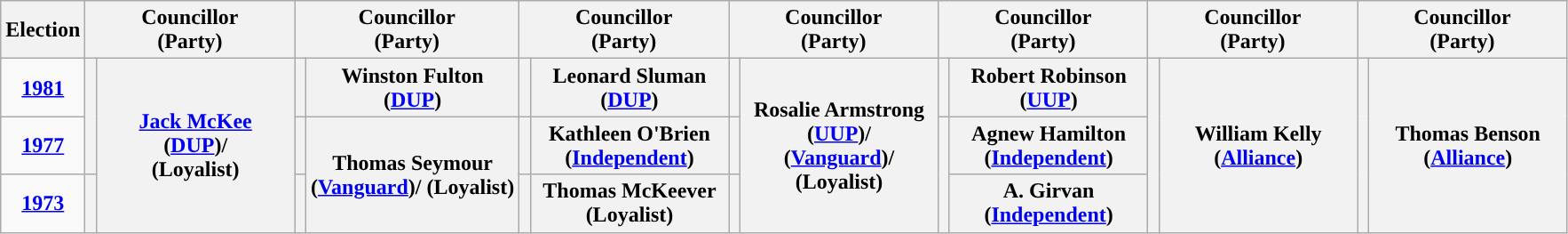<table class="wikitable" style="text-align:center">
<tr>
<th scope="col" width="50">Election</th>
<th scope="col" width="150" colspan = "2">Councillor<br> (Party)</th>
<th scope="col" width="150" colspan = "2">Councillor<br> (Party)</th>
<th scope="col" width="150" colspan = "2">Councillor<br> (Party)</th>
<th scope="col" width="150" colspan = "2">Councillor<br> (Party)</th>
<th scope="col" width="150" colspan = "2">Councillor<br> (Party)</th>
<th scope="col" width="150" colspan = "2">Councillor<br> (Party)</th>
<th scope="col" width="150" colspan = "2">Councillor<br> (Party)</th>
</tr>
<tr>
<td><strong><a href='#'>1981</a></strong></td>
<th rowspan="2" width="1" style="background-color: "></th>
<th rowspan = "3"><a href='#'>Jack McKee</a> <br> (<a href='#'>DUP</a>)/ <br> (Loyalist)</th>
<th rowspan="1" width="1" style="background-color: "></th>
<th rowspan = "1">Winston Fulton <br> (<a href='#'>DUP</a>)</th>
<th rowspan="1" width="1" style="background-color: "></th>
<th rowspan = "1">Leonard Sluman <br> (<a href='#'>DUP</a>)</th>
<th rowspan="1" width="1" style="background-color: "></th>
<th rowspan = "3">Rosalie Armstrong <br> (<a href='#'>UUP</a>)/ <br> (<a href='#'>Vanguard</a>)/ <br> (Loyalist)</th>
<th rowspan="1" width="1" style="background-color: "></th>
<th rowspan = "1">Robert Robinson <br> (<a href='#'>UUP</a>)</th>
<th rowspan="3" width="1" style="background-color: "></th>
<th rowspan = "3">William Kelly <br> (<a href='#'>Alliance</a>)</th>
<th rowspan="3" width="1" style="background-color: "></th>
<th rowspan = "3">Thomas Benson <br> (<a href='#'>Alliance</a>)</th>
</tr>
<tr>
<td><strong><a href='#'>1977</a></strong></td>
<th rowspan="1" width="1" style="background-color: "></th>
<th rowspan = "2">Thomas Seymour <br> (<a href='#'>Vanguard</a>)/ (Loyalist)</th>
<th rowspan="1" width="1" style="background-color: "></th>
<th rowspan = "1">Kathleen O'Brien <br> (<a href='#'>Independent</a>)</th>
<th rowspan="1" width="1" style="background-color: "></th>
<th rowspan="2" width="1" style="background-color: "></th>
<th rowspan = "1">Agnew Hamilton <br> (<a href='#'>Independent</a>)</th>
</tr>
<tr>
<td><strong><a href='#'>1973</a></strong></td>
<th rowspan="1" width="1" style="background-color: "></th>
<th rowspan="1" width="1" style="background-color: "></th>
<th rowspan="1" width="1" style="background-color: "></th>
<th rowspan = "1">Thomas McKeever <br> (Loyalist)</th>
<th rowspan="1" width="1" style="background-color: "></th>
<th rowspan = "1">A. Girvan <br> (<a href='#'>Independent</a>)</th>
</tr>
</table>
